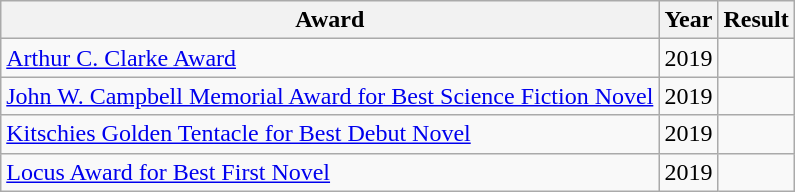<table class="wikitable sortable">
<tr>
<th>Award</th>
<th>Year</th>
<th>Result</th>
</tr>
<tr>
<td><a href='#'>Arthur C. Clarke Award</a></td>
<td>2019</td>
<td></td>
</tr>
<tr>
<td><a href='#'>John W. Campbell Memorial Award for Best Science Fiction Novel</a></td>
<td>2019</td>
<td></td>
</tr>
<tr>
<td><a href='#'>Kitschies Golden Tentacle for Best Debut Novel</a></td>
<td>2019</td>
<td></td>
</tr>
<tr>
<td><a href='#'>Locus Award for Best First Novel</a></td>
<td>2019</td>
<td></td>
</tr>
</table>
